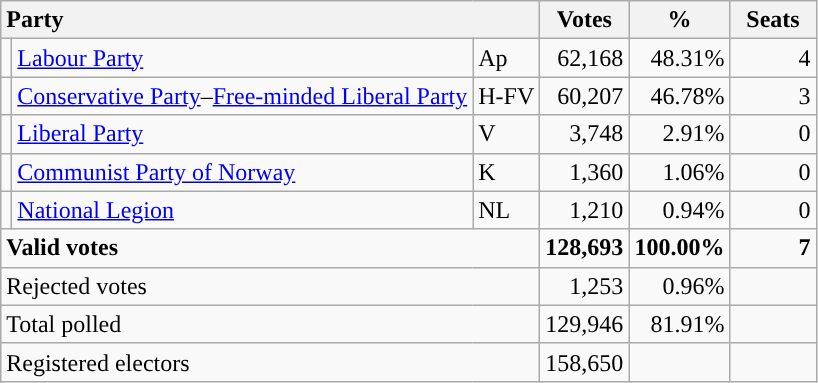<table class="wikitable" border="1" style="text-align:right;">
<tr>
<th style="text-align:left;" colspan=3>Party</th>
<th align=center width="50">Votes</th>
<th align=center width="50">%</th>
<th align=center width="50">Seats</th>
</tr>
<tr>
<td style="color:inherit;background:"></td>
<td align=left><a href='#'>Labour Party</a></td>
<td align=left>Ap</td>
<td>62,168</td>
<td>48.31%</td>
<td>4</td>
</tr>
<tr>
<td></td>
<td align=left><a href='#'>Conservative Party</a>–<a href='#'>Free-minded Liberal Party</a></td>
<td align=left>H-FV</td>
<td>60,207</td>
<td>46.78%</td>
<td>3</td>
</tr>
<tr>
<td style="color:inherit;background:"></td>
<td align=left><a href='#'>Liberal Party</a></td>
<td align=left>V</td>
<td>3,748</td>
<td>2.91%</td>
<td>0</td>
</tr>
<tr>
<td style="color:inherit;background:"></td>
<td align=left><a href='#'>Communist Party of Norway</a></td>
<td align=left>K</td>
<td>1,360</td>
<td>1.06%</td>
<td>0</td>
</tr>
<tr>
<td style="color:inherit;background:"></td>
<td align=left><a href='#'>National Legion</a></td>
<td align=left>NL</td>
<td>1,210</td>
<td>0.94%</td>
<td>0</td>
</tr>
<tr style="font-weight:bold">
<td align=left colspan=3>Valid votes</td>
<td>128,693</td>
<td>100.00%</td>
<td>7</td>
</tr>
<tr>
<td align=left colspan=3>Rejected votes</td>
<td>1,253</td>
<td>0.96%</td>
<td></td>
</tr>
<tr>
<td align=left colspan=3>Total polled</td>
<td>129,946</td>
<td>81.91%</td>
<td></td>
</tr>
<tr>
<td align=left colspan=3>Registered electors</td>
<td>158,650</td>
<td></td>
<td></td>
</tr>
</table>
